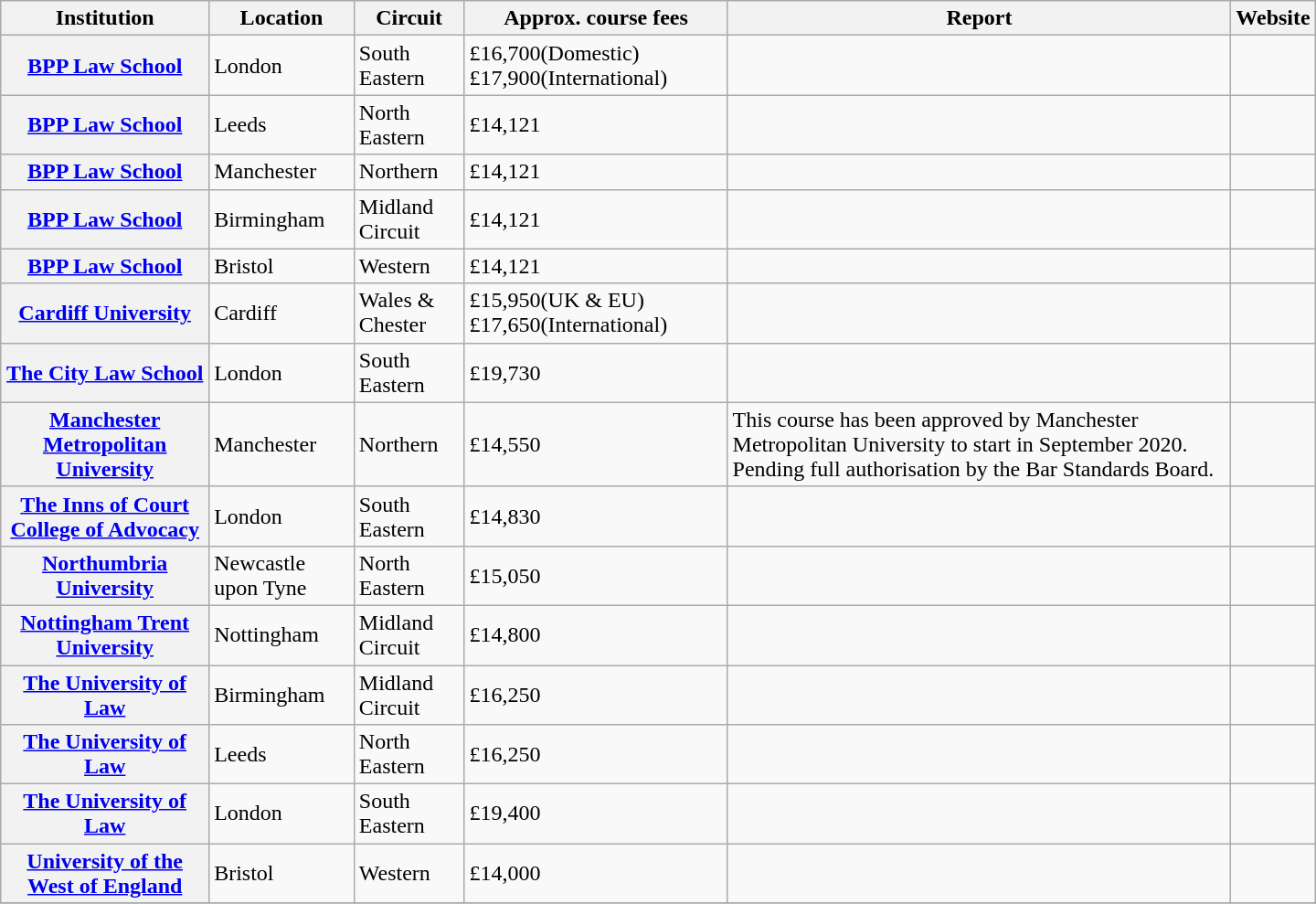<table class="wikitable" style="width:60em; text-align: left; font-size: 100%;">
<tr>
<th>Institution</th>
<th>Location</th>
<th>Circuit</th>
<th>Approx. course fees</th>
<th>Report</th>
<th>Website</th>
</tr>
<tr>
<th><a href='#'>BPP Law School</a></th>
<td>London</td>
<td>South Eastern</td>
<td>£16,700(Domestic) £17,900(International)</td>
<td></td>
<td></td>
</tr>
<tr>
<th><a href='#'>BPP Law School</a></th>
<td>Leeds</td>
<td>North Eastern</td>
<td>£14,121</td>
<td></td>
<td></td>
</tr>
<tr>
<th><a href='#'>BPP Law School</a></th>
<td>Manchester</td>
<td>Northern</td>
<td>£14,121</td>
<td></td>
<td></td>
</tr>
<tr>
<th><a href='#'>BPP Law School</a></th>
<td>Birmingham</td>
<td>Midland Circuit</td>
<td>£14,121</td>
<td></td>
<td></td>
</tr>
<tr>
<th><a href='#'>BPP Law School</a></th>
<td>Bristol</td>
<td>Western</td>
<td>£14,121</td>
<td></td>
<td></td>
</tr>
<tr>
<th><a href='#'>Cardiff University</a></th>
<td>Cardiff</td>
<td>Wales & Chester</td>
<td>£15,950(UK & EU) £17,650(International)</td>
<td></td>
<td></td>
</tr>
<tr>
<th><a href='#'>The City Law School</a></th>
<td>London</td>
<td>South Eastern</td>
<td>£19,730 </td>
<td></td>
<td></td>
</tr>
<tr>
<th><a href='#'>Manchester Metropolitan University</a></th>
<td>Manchester</td>
<td>Northern</td>
<td>£14,550</td>
<td>This course has been approved by Manchester Metropolitan University to start in September 2020. Pending full authorisation by the Bar Standards Board.</td>
<td></td>
</tr>
<tr>
<th><a href='#'>The Inns of Court College of Advocacy</a></th>
<td>London</td>
<td>South Eastern</td>
<td>£14,830 </td>
<td></td>
<td></td>
</tr>
<tr>
<th><a href='#'>Northumbria University</a></th>
<td>Newcastle upon Tyne</td>
<td>North Eastern</td>
<td>£15,050</td>
<td></td>
<td></td>
</tr>
<tr>
<th><a href='#'>Nottingham Trent University</a></th>
<td>Nottingham</td>
<td>Midland Circuit</td>
<td>£14,800</td>
<td></td>
<td></td>
</tr>
<tr>
<th><a href='#'>The University of Law</a></th>
<td>Birmingham</td>
<td>Midland Circuit</td>
<td>£16,250</td>
<td></td>
<td></td>
</tr>
<tr>
<th><a href='#'>The University of Law</a></th>
<td>Leeds</td>
<td>North Eastern</td>
<td>£16,250</td>
<td></td>
<td></td>
</tr>
<tr>
<th><a href='#'>The University of Law</a></th>
<td>London</td>
<td>South Eastern</td>
<td>£19,400</td>
<td></td>
<td></td>
</tr>
<tr>
<th><a href='#'>University of the West of England</a></th>
<td>Bristol</td>
<td>Western</td>
<td>£14,000</td>
<td></td>
<td></td>
</tr>
<tr>
</tr>
</table>
